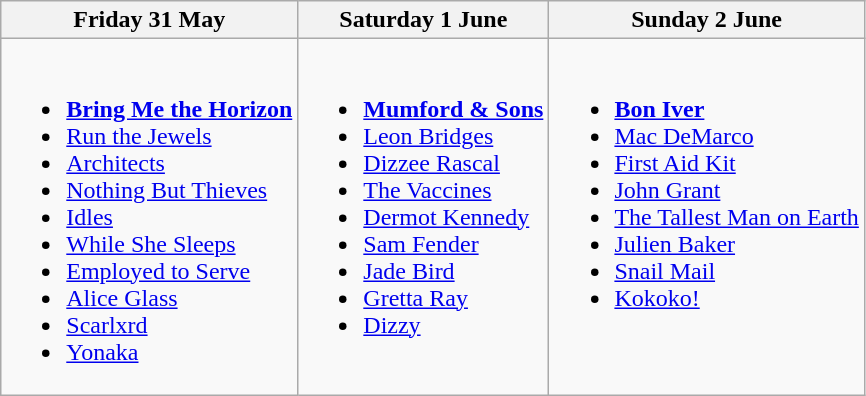<table class="wikitable">
<tr>
<th>Friday 31 May</th>
<th>Saturday 1 June</th>
<th>Sunday 2 June</th>
</tr>
<tr>
<td style="vertical-align:top;"><br><ul><li><strong><a href='#'>Bring Me the Horizon</a></strong></li><li><a href='#'>Run the Jewels</a></li><li><a href='#'>Architects</a></li><li><a href='#'>Nothing But Thieves</a></li><li><a href='#'>Idles</a></li><li><a href='#'>While She Sleeps</a></li><li><a href='#'>Employed to Serve</a></li><li><a href='#'>Alice Glass</a></li><li><a href='#'>Scarlxrd</a></li><li><a href='#'>Yonaka</a></li></ul></td>
<td style="vertical-align:top;"><br><ul><li><strong><a href='#'>Mumford & Sons</a></strong></li><li><a href='#'>Leon Bridges</a></li><li><a href='#'>Dizzee Rascal</a></li><li><a href='#'>The Vaccines</a></li><li><a href='#'>Dermot Kennedy</a></li><li><a href='#'>Sam Fender</a></li><li><a href='#'>Jade Bird</a></li><li><a href='#'>Gretta Ray</a></li><li><a href='#'>Dizzy</a></li></ul></td>
<td style="vertical-align:top;"><br><ul><li><strong><a href='#'>Bon Iver</a></strong></li><li><a href='#'>Mac DeMarco</a></li><li><a href='#'>First Aid Kit</a></li><li><a href='#'>John Grant</a></li><li><a href='#'>The Tallest Man on Earth</a></li><li><a href='#'>Julien Baker</a></li><li><a href='#'>Snail Mail</a></li><li><a href='#'>Kokoko!</a></li></ul></td>
</tr>
</table>
